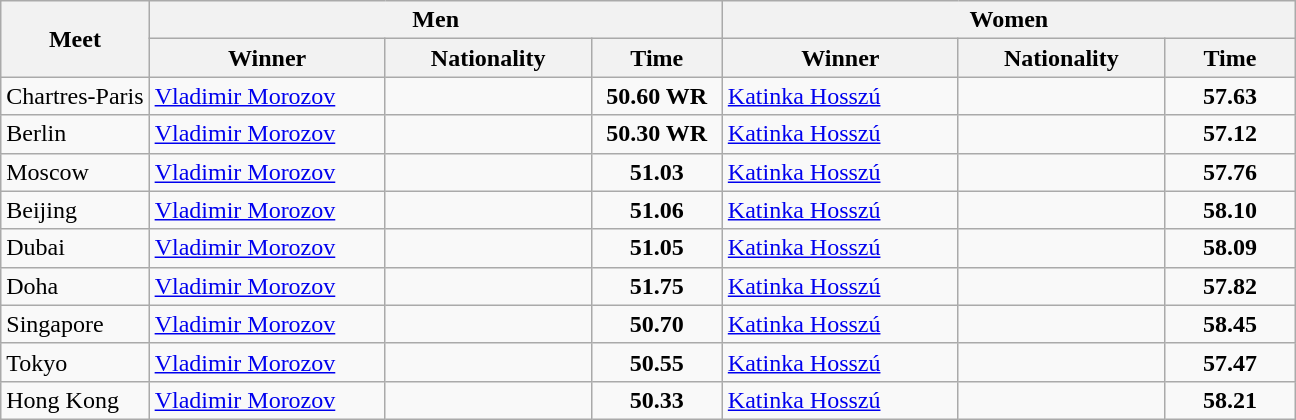<table class="wikitable">
<tr>
<th rowspan="2">Meet</th>
<th colspan="3">Men</th>
<th colspan="3">Women</th>
</tr>
<tr>
<th width=150>Winner</th>
<th width=130>Nationality</th>
<th width=80>Time</th>
<th width=150>Winner</th>
<th width=130>Nationality</th>
<th width=80>Time</th>
</tr>
<tr>
<td>Chartres-Paris</td>
<td><a href='#'>Vladimir Morozov</a></td>
<td></td>
<td align=center><strong>50.60 WR</strong></td>
<td><a href='#'>Katinka Hosszú</a></td>
<td></td>
<td align=center><strong>57.63</strong></td>
</tr>
<tr>
<td>Berlin</td>
<td><a href='#'>Vladimir Morozov</a></td>
<td></td>
<td align=center><strong>50.30 WR</strong></td>
<td><a href='#'>Katinka Hosszú</a></td>
<td></td>
<td align=center><strong>57.12</strong></td>
</tr>
<tr>
<td>Moscow</td>
<td><a href='#'>Vladimir Morozov</a></td>
<td></td>
<td align=center><strong>51.03</strong></td>
<td><a href='#'>Katinka Hosszú</a></td>
<td></td>
<td align=center><strong>57.76</strong></td>
</tr>
<tr>
<td>Beijing</td>
<td><a href='#'>Vladimir Morozov</a></td>
<td></td>
<td align=center><strong>51.06</strong></td>
<td><a href='#'>Katinka Hosszú</a></td>
<td></td>
<td align=center><strong>58.10</strong></td>
</tr>
<tr>
<td>Dubai</td>
<td><a href='#'>Vladimir Morozov</a></td>
<td></td>
<td align=center><strong>51.05</strong></td>
<td><a href='#'>Katinka Hosszú</a></td>
<td></td>
<td align=center><strong>58.09</strong></td>
</tr>
<tr>
<td>Doha</td>
<td><a href='#'>Vladimir Morozov</a></td>
<td></td>
<td align=center><strong>51.75</strong></td>
<td><a href='#'>Katinka Hosszú</a></td>
<td></td>
<td align=center><strong>57.82</strong></td>
</tr>
<tr>
<td>Singapore</td>
<td><a href='#'>Vladimir Morozov</a></td>
<td></td>
<td align=center><strong>50.70</strong></td>
<td><a href='#'>Katinka Hosszú</a></td>
<td></td>
<td align=center><strong>58.45</strong></td>
</tr>
<tr>
<td>Tokyo</td>
<td><a href='#'>Vladimir Morozov</a></td>
<td></td>
<td align=center><strong>50.55</strong></td>
<td><a href='#'>Katinka Hosszú</a></td>
<td></td>
<td align=center><strong>57.47</strong></td>
</tr>
<tr>
<td>Hong Kong</td>
<td><a href='#'>Vladimir Morozov</a></td>
<td></td>
<td align=center><strong>50.33</strong></td>
<td><a href='#'>Katinka Hosszú</a></td>
<td></td>
<td align=center><strong>58.21</strong></td>
</tr>
</table>
